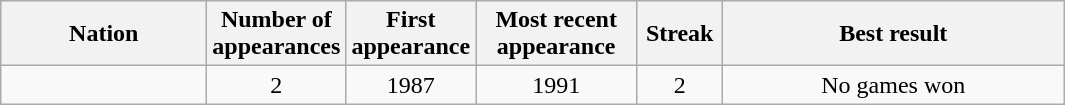<table class="wikitable sortable" style="text-align:center">
<tr>
<th width="130">Nation</th>
<th width="60">Number of appearances</th>
<th width="60">First appearance</th>
<th width="100">Most recent appearance</th>
<th width="50">Streak</th>
<th width="220">Best result</th>
</tr>
<tr>
<td align=left></td>
<td>2</td>
<td>1987</td>
<td>1991</td>
<td>2</td>
<td>No games won</td>
</tr>
</table>
